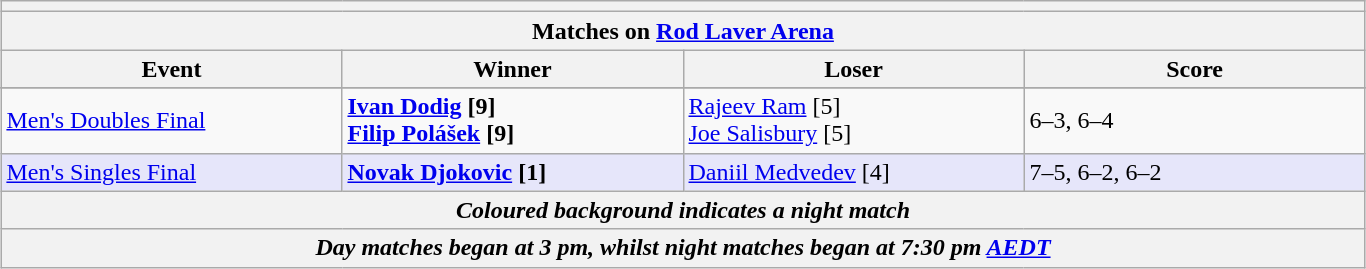<table class="wikitable collapsible uncollapsed" style="margin:auto;">
<tr>
<th colspan=4></th>
</tr>
<tr>
<th colspan=4><strong>Matches on <a href='#'>Rod Laver Arena</a></strong></th>
</tr>
<tr>
<th style="width:220px;">Event</th>
<th style="width:220px;">Winner</th>
<th style="width:220px;">Loser</th>
<th style="width:220px;">Score</th>
</tr>
<tr>
</tr>
<tr>
<td><a href='#'>Men's Doubles Final</a></td>
<td> <strong><a href='#'>Ivan Dodig</a> [9] <br>  <a href='#'>Filip Polášek</a> [9]</strong></td>
<td> <a href='#'>Rajeev Ram</a> [5] <br>  <a href='#'>Joe Salisbury</a> [5]</td>
<td>6–3, 6–4</td>
</tr>
<tr bgcolor=lavender>
<td><a href='#'>Men's Singles Final</a></td>
<td> <strong><a href='#'>Novak Djokovic</a> [1]</strong></td>
<td> <a href='#'>Daniil Medvedev</a> [4]</td>
<td>7–5, 6–2, 6–2</td>
</tr>
<tr>
<th colspan=4><em>Coloured background indicates a night match</em></th>
</tr>
<tr>
<th colspan=4><em>Day matches began at 3 pm, whilst night matches began at 7:30 pm <a href='#'>AEDT</a></em></th>
</tr>
</table>
